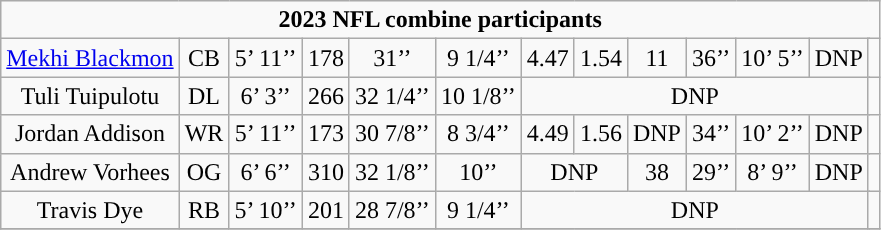<table class="wikitable sortable" style="text-align:center" "width:75%;">
<tr>
<td colspan="14" style="font-weight:bold; ">2023 NFL combine participants<br></td>
</tr>
<tr>
<td><a href='#'>Mekhi Blackmon</a></td>
<td>CB</td>
<td>5’ 11’’</td>
<td>178</td>
<td>31’’</td>
<td>9 1/4’’</td>
<td>4.47</td>
<td>1.54</td>
<td>11</td>
<td>36’’</td>
<td>10’ 5’’</td>
<td colspan="2">DNP</td>
<td></td>
</tr>
<tr>
<td>Tuli Tuipulotu</td>
<td>DL</td>
<td>6’ 3’’</td>
<td>266</td>
<td>32 1/4’’</td>
<td>10 1/8’’</td>
<td colspan="7">DNP</td>
<td></td>
</tr>
<tr>
<td>Jordan Addison</td>
<td>WR</td>
<td>5’ 11’’</td>
<td>173</td>
<td>30 7/8’’</td>
<td>8 3/4’’</td>
<td>4.49</td>
<td>1.56</td>
<td>DNP</td>
<td>34’’</td>
<td>10’ 2’’</td>
<td colspan="2">DNP</td>
<td></td>
</tr>
<tr>
<td>Andrew Vorhees</td>
<td>OG</td>
<td>6’ 6’’</td>
<td>310</td>
<td>32 1/8’’</td>
<td>10’’</td>
<td colspan="2">DNP</td>
<td>38</td>
<td>29’’</td>
<td>8’ 9’’</td>
<td colspan="2">DNP</td>
<td></td>
</tr>
<tr>
<td>Travis Dye</td>
<td>RB</td>
<td>5’ 10’’</td>
<td>201</td>
<td>28 7/8’’</td>
<td>9 1/4’’</td>
<td colspan="7">DNP</td>
<td></td>
</tr>
<tr>
</tr>
</table>
